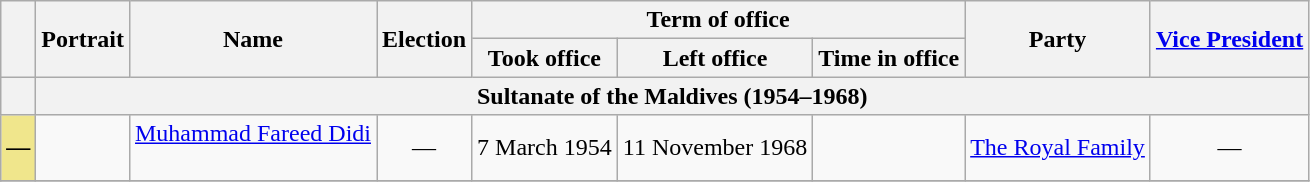<table class="wikitable" style="text-align:center; font-size:100%;">
<tr>
<th rowspan="2"></th>
<th rowspan="2">Portrait</th>
<th rowspan="2">Name<br></th>
<th rowspan="2">Election</th>
<th colspan="3">Term of office</th>
<th rowspan="2">Party</th>
<th colspan="2" rowspan="2"><a href='#'>Vice President</a></th>
</tr>
<tr>
<th>Took office</th>
<th>Left office</th>
<th>Time in office</th>
</tr>
<tr>
<th></th>
<th colspan="10"> Sultanate of the Maldives (1954–1968)</th>
</tr>
<tr>
<th style="background:Khaki">—</th>
<td></td>
<td><a href='#'>Muhammad Fareed Didi</a><br><br></td>
<td>—</td>
<td>7 March 1954</td>
<td>11 November 1968</td>
<td></td>
<td><a href='#'>The Royal Family</a></td>
<td colspan="2">—</td>
</tr>
<tr>
</tr>
</table>
